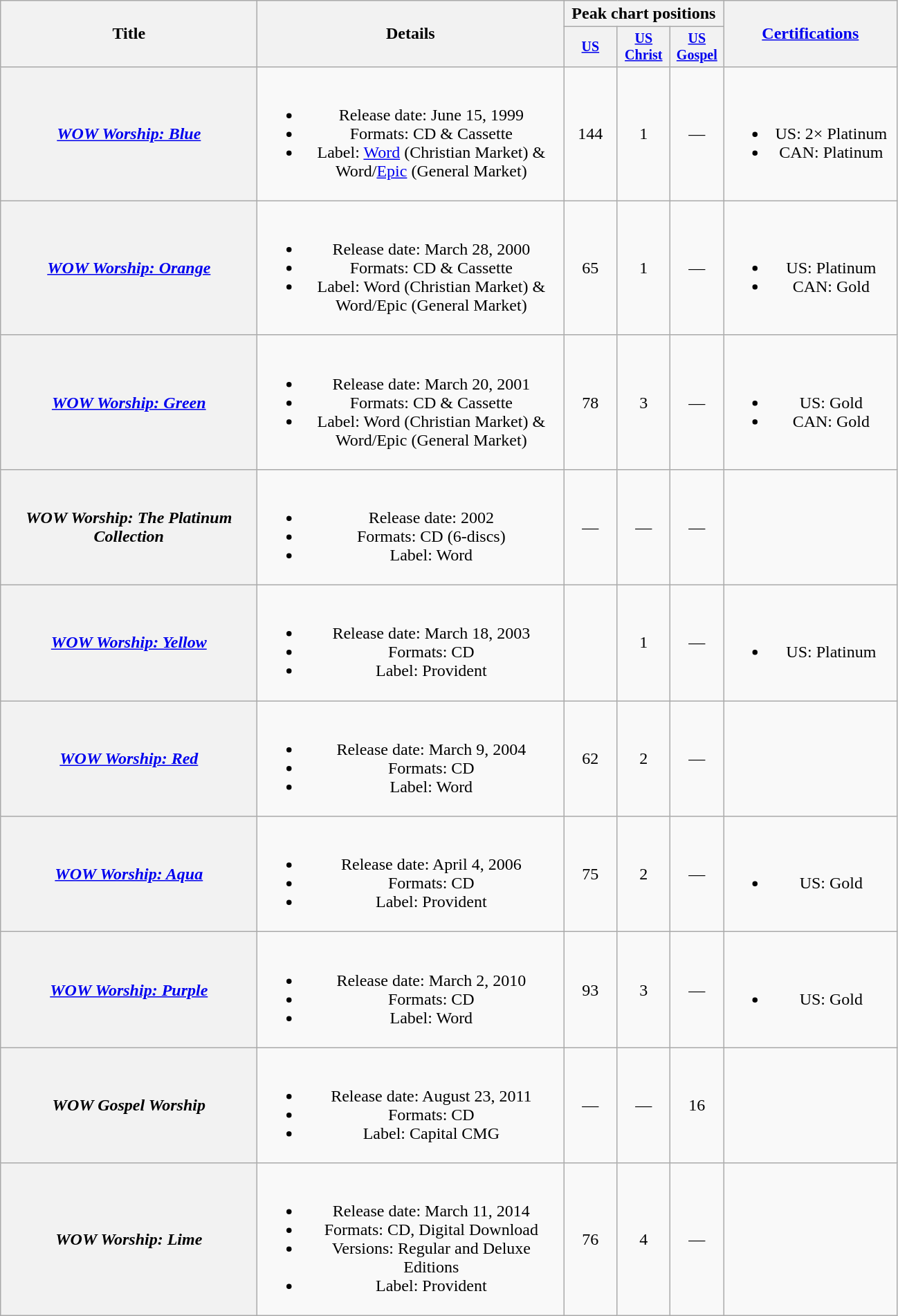<table class="wikitable plainrowheaders" style="text-align:center;">
<tr>
<th rowspan="2" style="width:15em;">Title</th>
<th rowspan="2" style="width:18em;">Details</th>
<th colspan="3">Peak chart positions</th>
<th rowspan="2" style="width:10em;"><a href='#'>Certifications</a><br></th>
</tr>
<tr style=font-size:smaller;>
<th style="width:45px;"><a href='#'>US</a><br></th>
<th style="width:45px;"><a href='#'>US Christ</a><br></th>
<th style="width:45px;"><a href='#'>US Gospel</a><br></th>
</tr>
<tr>
<th scope="row"><em><a href='#'>WOW Worship: Blue</a></em></th>
<td><br><ul><li>Release date: June 15, 1999</li><li>Formats: CD & Cassette</li><li>Label: <a href='#'>Word</a> (Christian Market) & Word/<a href='#'>Epic</a> (General Market)</li></ul></td>
<td>144</td>
<td>1</td>
<td>—</td>
<td><br><ul><li>US: 2× Platinum</li><li>CAN: Platinum</li></ul></td>
</tr>
<tr>
<th scope="row"><em><a href='#'>WOW Worship: Orange</a></em></th>
<td><br><ul><li>Release date: March 28, 2000</li><li>Formats: CD & Cassette</li><li>Label: Word (Christian Market) & Word/Epic (General Market)</li></ul></td>
<td>65</td>
<td>1</td>
<td>—</td>
<td><br><ul><li>US: Platinum</li><li>CAN: Gold</li></ul></td>
</tr>
<tr>
<th scope="row"><em><a href='#'>WOW Worship: Green</a></em></th>
<td><br><ul><li>Release date: March 20, 2001</li><li>Formats: CD & Cassette</li><li>Label: Word (Christian Market) & Word/Epic (General Market)</li></ul></td>
<td>78</td>
<td>3</td>
<td>—</td>
<td><br><ul><li>US: Gold</li><li>CAN: Gold</li></ul></td>
</tr>
<tr>
<th scope="row"><em>WOW Worship: The Platinum Collection</em></th>
<td><br><ul><li>Release date: 2002</li><li>Formats: CD (6-discs)</li><li>Label: Word</li></ul></td>
<td>—</td>
<td>—</td>
<td>—</td>
<td></td>
</tr>
<tr>
<th scope="row"><em><a href='#'>WOW Worship: Yellow</a></em></th>
<td><br><ul><li>Release date: March 18, 2003</li><li>Formats: CD</li><li>Label: Provident</li></ul></td>
<td></td>
<td>1</td>
<td>—</td>
<td><br><ul><li>US: Platinum</li></ul></td>
</tr>
<tr>
<th scope="row"><em><a href='#'>WOW Worship: Red</a></em></th>
<td><br><ul><li>Release date: March 9, 2004</li><li>Formats: CD</li><li>Label: Word</li></ul></td>
<td>62</td>
<td>2</td>
<td>—</td>
<td></td>
</tr>
<tr>
<th scope="row"><em><a href='#'>WOW Worship: Aqua</a></em></th>
<td><br><ul><li>Release date: April 4, 2006</li><li>Formats: CD</li><li>Label: Provident</li></ul></td>
<td>75</td>
<td>2</td>
<td>—</td>
<td><br><ul><li>US: Gold</li></ul></td>
</tr>
<tr>
<th scope="row"><em><a href='#'>WOW Worship: Purple</a></em></th>
<td><br><ul><li>Release date: March 2, 2010</li><li>Formats: CD</li><li>Label: Word</li></ul></td>
<td>93</td>
<td>3</td>
<td>—</td>
<td><br><ul><li>US: Gold</li></ul></td>
</tr>
<tr>
<th scope="row"><em>WOW Gospel Worship</em></th>
<td><br><ul><li>Release date: August 23, 2011</li><li>Formats: CD</li><li>Label: Capital CMG</li></ul></td>
<td>—</td>
<td>—</td>
<td>16</td>
<td></td>
</tr>
<tr>
<th scope="row"><em>WOW Worship: Lime</em></th>
<td><br><ul><li>Release date: March 11, 2014</li><li>Formats: CD, Digital Download</li><li>Versions: Regular and Deluxe Editions</li><li>Label: Provident</li></ul></td>
<td>76</td>
<td>4</td>
<td>—</td>
<td></td>
</tr>
</table>
